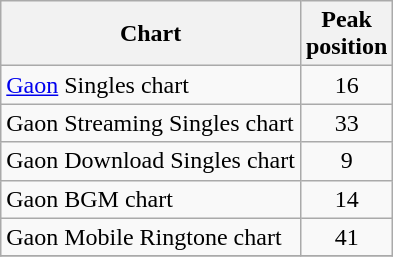<table class="wikitable sortable">
<tr>
<th>Chart</th>
<th>Peak<br>position</th>
</tr>
<tr>
<td><a href='#'>Gaon</a> Singles chart</td>
<td align="center">16</td>
</tr>
<tr>
<td>Gaon Streaming Singles chart</td>
<td align="center">33</td>
</tr>
<tr>
<td>Gaon Download Singles chart</td>
<td align="center">9</td>
</tr>
<tr>
<td>Gaon BGM chart</td>
<td align="center">14</td>
</tr>
<tr>
<td>Gaon Mobile Ringtone chart</td>
<td align="center">41</td>
</tr>
<tr>
</tr>
</table>
